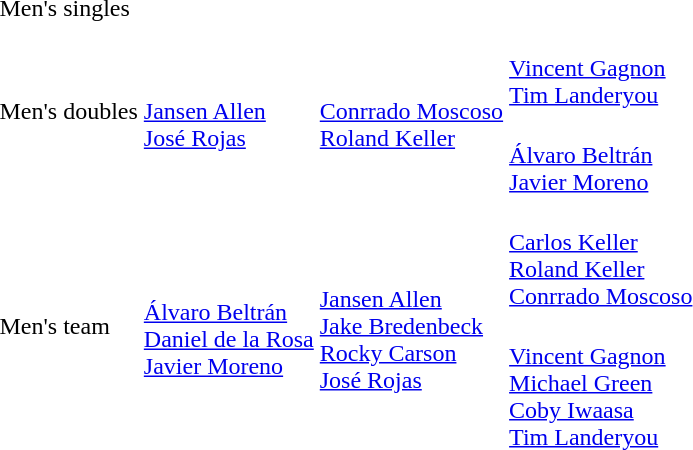<table>
<tr>
<td rowspan=2>Men's singles<br></td>
<td rowspan=2></td>
<td rowspan=2></td>
<td></td>
</tr>
<tr>
<td></td>
</tr>
<tr>
<td rowspan=2>Men's doubles<br></td>
<td rowspan=2><br><a href='#'>Jansen Allen</a><br><a href='#'>José Rojas</a></td>
<td rowspan=2><br><a href='#'>Conrrado Moscoso</a><br><a href='#'>Roland Keller</a></td>
<td><br><a href='#'>Vincent Gagnon</a><br><a href='#'>Tim Landeryou</a></td>
</tr>
<tr>
<td><br><a href='#'>Álvaro Beltrán</a><br><a href='#'>Javier Moreno</a></td>
</tr>
<tr>
<td rowspan=2>Men's team<br></td>
<td rowspan=2><br><a href='#'>Álvaro Beltrán</a><br><a href='#'>Daniel de la Rosa</a><br><a href='#'>Javier Moreno</a></td>
<td rowspan=2><br><a href='#'>Jansen Allen</a><br><a href='#'>Jake Bredenbeck</a><br><a href='#'>Rocky Carson</a><br><a href='#'>José Rojas</a></td>
<td><br><a href='#'>Carlos Keller</a><br><a href='#'>Roland Keller</a><br><a href='#'>Conrrado Moscoso</a></td>
</tr>
<tr>
<td><br><a href='#'>Vincent Gagnon</a><br><a href='#'>Michael Green</a><br><a href='#'>Coby Iwaasa</a><br><a href='#'>Tim Landeryou</a></td>
</tr>
</table>
